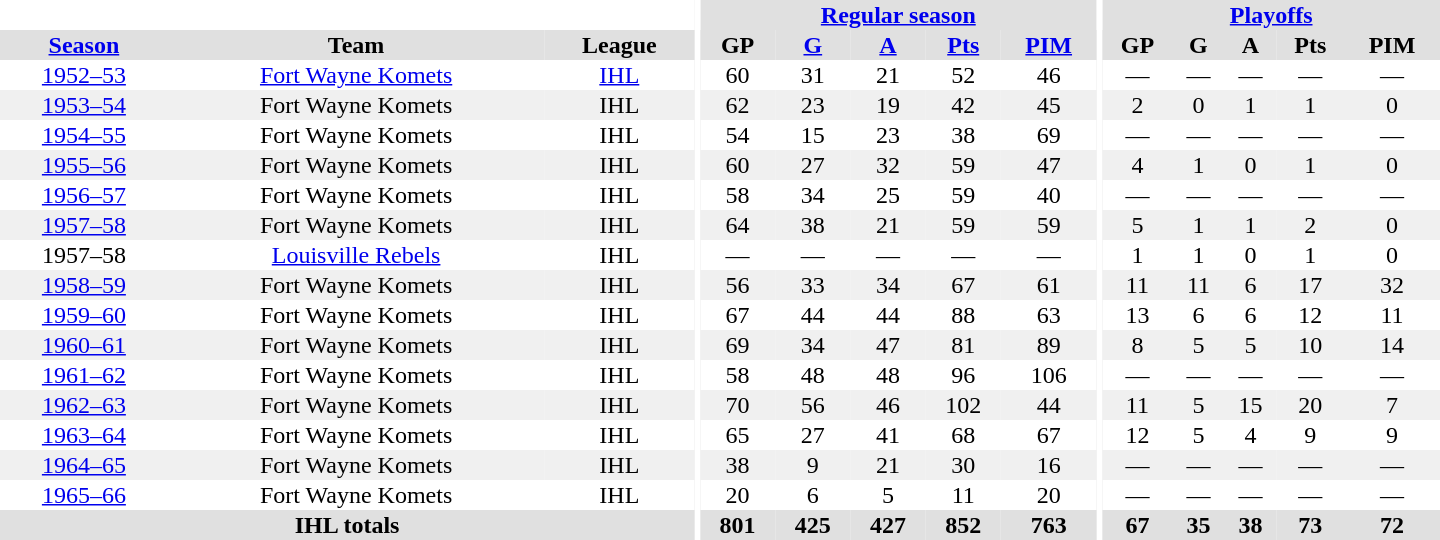<table border="0" cellpadding="1" cellspacing="0" style="text-align:center; width:60em">
<tr bgcolor="#e0e0e0">
<th colspan="3" bgcolor="#ffffff"></th>
<th rowspan="99" bgcolor="#ffffff"></th>
<th colspan="5"><a href='#'>Regular season</a></th>
<th rowspan="99" bgcolor="#ffffff"></th>
<th colspan="5"><a href='#'>Playoffs</a></th>
</tr>
<tr bgcolor="#e0e0e0">
<th><a href='#'>Season</a></th>
<th>Team</th>
<th>League</th>
<th>GP</th>
<th><a href='#'>G</a></th>
<th><a href='#'>A</a></th>
<th><a href='#'>Pts</a></th>
<th><a href='#'>PIM</a></th>
<th>GP</th>
<th>G</th>
<th>A</th>
<th>Pts</th>
<th>PIM</th>
</tr>
<tr>
<td><a href='#'>1952–53</a></td>
<td><a href='#'>Fort Wayne Komets</a></td>
<td><a href='#'>IHL</a></td>
<td>60</td>
<td>31</td>
<td>21</td>
<td>52</td>
<td>46</td>
<td>—</td>
<td>—</td>
<td>—</td>
<td>—</td>
<td>—</td>
</tr>
<tr bgcolor="#f0f0f0">
<td><a href='#'>1953–54</a></td>
<td>Fort Wayne Komets</td>
<td>IHL</td>
<td>62</td>
<td>23</td>
<td>19</td>
<td>42</td>
<td>45</td>
<td>2</td>
<td>0</td>
<td>1</td>
<td>1</td>
<td>0</td>
</tr>
<tr>
<td><a href='#'>1954–55</a></td>
<td>Fort Wayne Komets</td>
<td>IHL</td>
<td>54</td>
<td>15</td>
<td>23</td>
<td>38</td>
<td>69</td>
<td>—</td>
<td>—</td>
<td>—</td>
<td>—</td>
<td>—</td>
</tr>
<tr bgcolor="#f0f0f0">
<td><a href='#'>1955–56</a></td>
<td>Fort Wayne Komets</td>
<td>IHL</td>
<td>60</td>
<td>27</td>
<td>32</td>
<td>59</td>
<td>47</td>
<td>4</td>
<td>1</td>
<td>0</td>
<td>1</td>
<td>0</td>
</tr>
<tr>
<td><a href='#'>1956–57</a></td>
<td>Fort Wayne Komets</td>
<td>IHL</td>
<td>58</td>
<td>34</td>
<td>25</td>
<td>59</td>
<td>40</td>
<td>—</td>
<td>—</td>
<td>—</td>
<td>—</td>
<td>—</td>
</tr>
<tr bgcolor="#f0f0f0">
<td><a href='#'>1957–58</a></td>
<td>Fort Wayne Komets</td>
<td>IHL</td>
<td>64</td>
<td>38</td>
<td>21</td>
<td>59</td>
<td>59</td>
<td>5</td>
<td>1</td>
<td>1</td>
<td>2</td>
<td>0</td>
</tr>
<tr>
<td>1957–58</td>
<td><a href='#'>Louisville Rebels</a></td>
<td>IHL</td>
<td>—</td>
<td>—</td>
<td>—</td>
<td>—</td>
<td>—</td>
<td>1</td>
<td>1</td>
<td>0</td>
<td>1</td>
<td>0</td>
</tr>
<tr bgcolor="#f0f0f0">
<td><a href='#'>1958–59</a></td>
<td>Fort Wayne Komets</td>
<td>IHL</td>
<td>56</td>
<td>33</td>
<td>34</td>
<td>67</td>
<td>61</td>
<td>11</td>
<td>11</td>
<td>6</td>
<td>17</td>
<td>32</td>
</tr>
<tr>
<td><a href='#'>1959–60</a></td>
<td>Fort Wayne Komets</td>
<td>IHL</td>
<td>67</td>
<td>44</td>
<td>44</td>
<td>88</td>
<td>63</td>
<td>13</td>
<td>6</td>
<td>6</td>
<td>12</td>
<td>11</td>
</tr>
<tr bgcolor="#f0f0f0">
<td><a href='#'>1960–61</a></td>
<td>Fort Wayne Komets</td>
<td>IHL</td>
<td>69</td>
<td>34</td>
<td>47</td>
<td>81</td>
<td>89</td>
<td>8</td>
<td>5</td>
<td>5</td>
<td>10</td>
<td>14</td>
</tr>
<tr>
<td><a href='#'>1961–62</a></td>
<td>Fort Wayne Komets</td>
<td>IHL</td>
<td>58</td>
<td>48</td>
<td>48</td>
<td>96</td>
<td>106</td>
<td>—</td>
<td>—</td>
<td>—</td>
<td>—</td>
<td>—</td>
</tr>
<tr bgcolor="#f0f0f0">
<td><a href='#'>1962–63</a></td>
<td>Fort Wayne Komets</td>
<td>IHL</td>
<td>70</td>
<td>56</td>
<td>46</td>
<td>102</td>
<td>44</td>
<td>11</td>
<td>5</td>
<td>15</td>
<td>20</td>
<td>7</td>
</tr>
<tr>
<td><a href='#'>1963–64</a></td>
<td>Fort Wayne Komets</td>
<td>IHL</td>
<td>65</td>
<td>27</td>
<td>41</td>
<td>68</td>
<td>67</td>
<td>12</td>
<td>5</td>
<td>4</td>
<td>9</td>
<td>9</td>
</tr>
<tr bgcolor="#f0f0f0">
<td><a href='#'>1964–65</a></td>
<td>Fort Wayne Komets</td>
<td>IHL</td>
<td>38</td>
<td>9</td>
<td>21</td>
<td>30</td>
<td>16</td>
<td>—</td>
<td>—</td>
<td>—</td>
<td>—</td>
<td>—</td>
</tr>
<tr>
<td><a href='#'>1965–66</a></td>
<td>Fort Wayne Komets</td>
<td>IHL</td>
<td>20</td>
<td>6</td>
<td>5</td>
<td>11</td>
<td>20</td>
<td>—</td>
<td>—</td>
<td>—</td>
<td>—</td>
<td>—</td>
</tr>
<tr bgcolor="#e0e0e0">
<th colspan="3">IHL totals</th>
<th>801</th>
<th>425</th>
<th>427</th>
<th>852</th>
<th>763</th>
<th>67</th>
<th>35</th>
<th>38</th>
<th>73</th>
<th>72</th>
</tr>
</table>
